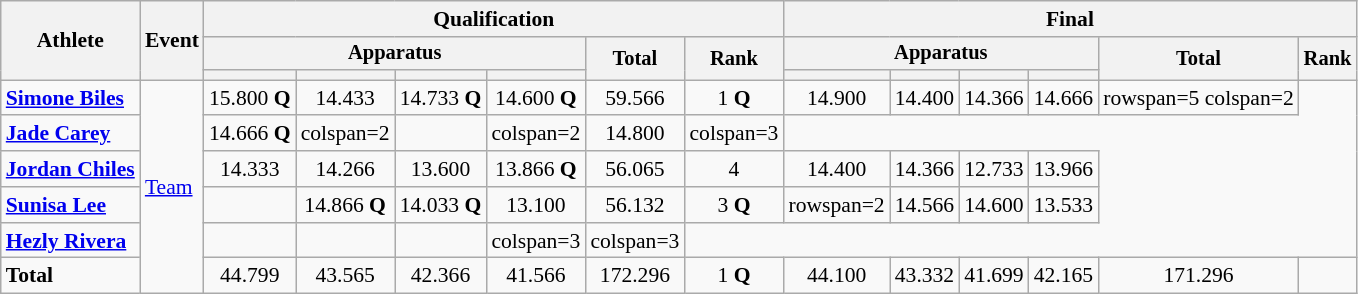<table class=wikitable style=font-size:90%;text-align:center>
<tr>
<th rowspan=3>Athlete</th>
<th rowspan=3>Event</th>
<th colspan=6>Qualification</th>
<th colspan=6>Final</th>
</tr>
<tr style=font-size:95%>
<th colspan=4>Apparatus</th>
<th rowspan=2>Total</th>
<th rowspan=2>Rank</th>
<th colspan=4>Apparatus</th>
<th rowspan=2>Total</th>
<th rowspan=2>Rank</th>
</tr>
<tr style=font-size:95%>
<th></th>
<th></th>
<th></th>
<th></th>
<th></th>
<th></th>
<th></th>
<th></th>
</tr>
<tr>
<td align=left><strong><a href='#'>Simone Biles</a></strong></td>
<td align=left rowspan=6><a href='#'>Team</a></td>
<td>15.800 <strong>Q</strong></td>
<td>14.433</td>
<td>14.733 <strong>Q</strong></td>
<td>14.600 <strong>Q</strong></td>
<td>59.566</td>
<td>1 <strong>Q</strong></td>
<td>14.900</td>
<td>14.400</td>
<td>14.366</td>
<td>14.666</td>
<td>rowspan=5 colspan=2 </td>
</tr>
<tr>
<td align=left><strong><a href='#'>Jade Carey</a></strong></td>
<td>14.666 <strong>Q</strong></td>
<td>colspan=2 </td>
<td></td>
<td>colspan=2 </td>
<td>14.800</td>
<td>colspan=3 </td>
</tr>
<tr>
<td align=left><strong><a href='#'>Jordan Chiles</a></strong></td>
<td>14.333</td>
<td>14.266</td>
<td>13.600</td>
<td>13.866 <strong>Q</strong></td>
<td>56.065</td>
<td>4</td>
<td>14.400</td>
<td>14.366</td>
<td>12.733</td>
<td>13.966</td>
</tr>
<tr>
<td align=left><strong><a href='#'>Sunisa Lee</a></strong></td>
<td></td>
<td>14.866 <strong>Q</strong></td>
<td>14.033 <strong>Q</strong></td>
<td>13.100</td>
<td>56.132</td>
<td>3 <strong>Q</strong></td>
<td>rowspan=2 </td>
<td>14.566</td>
<td>14.600</td>
<td>13.533</td>
</tr>
<tr>
<td align=left><strong><a href='#'>Hezly Rivera</a></strong></td>
<td></td>
<td></td>
<td></td>
<td>colspan=3 </td>
<td>colspan=3 </td>
</tr>
<tr>
<td align=left><strong>Total</strong></td>
<td>44.799</td>
<td>43.565</td>
<td>42.366</td>
<td>41.566</td>
<td>172.296</td>
<td>1 <strong>Q</strong></td>
<td>44.100</td>
<td>43.332</td>
<td>41.699</td>
<td>42.165</td>
<td>171.296</td>
<td></td>
</tr>
</table>
